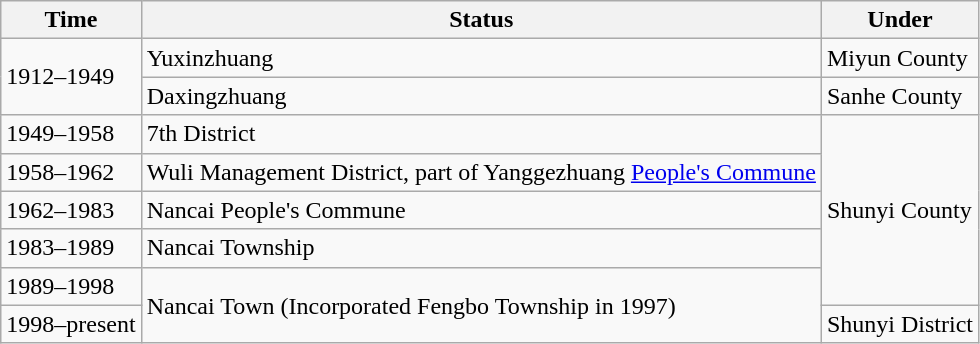<table class="wikitable">
<tr>
<th>Time</th>
<th>Status</th>
<th>Under</th>
</tr>
<tr>
<td rowspan="2">1912–1949</td>
<td>Yuxinzhuang</td>
<td>Miyun County</td>
</tr>
<tr>
<td>Daxingzhuang</td>
<td>Sanhe County</td>
</tr>
<tr>
<td>1949–1958</td>
<td>7th District</td>
<td rowspan="5">Shunyi County</td>
</tr>
<tr>
<td>1958–1962</td>
<td>Wuli Management District, part of Yanggezhuang <a href='#'>People's Commune</a></td>
</tr>
<tr>
<td>1962–1983</td>
<td>Nancai People's Commune</td>
</tr>
<tr>
<td>1983–1989</td>
<td>Nancai Township</td>
</tr>
<tr>
<td>1989–1998</td>
<td rowspan="2">Nancai Town (Incorporated Fengbo Township in 1997)</td>
</tr>
<tr>
<td>1998–present</td>
<td>Shunyi District</td>
</tr>
</table>
